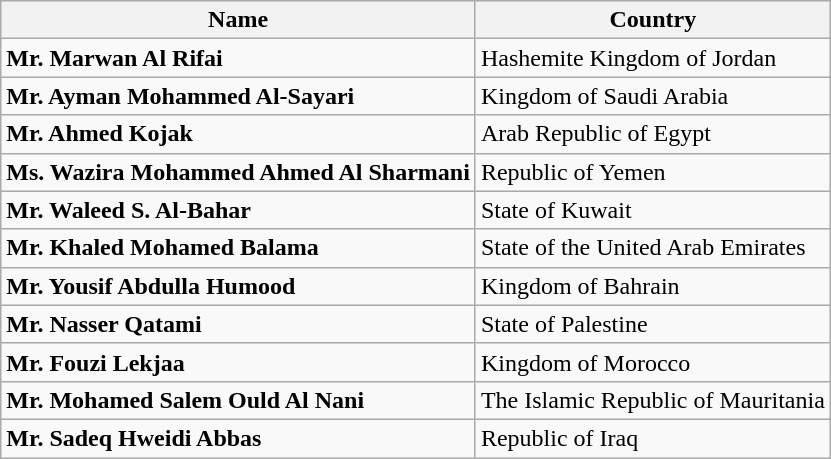<table class="wikitable">
<tr>
<th>Name</th>
<th>Country</th>
</tr>
<tr>
<td><strong>Mr. Marwan Al Rifai</strong></td>
<td>Hashemite Kingdom of Jordan</td>
</tr>
<tr>
<td><strong>Mr. Ayman Mohammed Al-Sayari</strong></td>
<td>Kingdom of Saudi Arabia</td>
</tr>
<tr>
<td><strong>Mr. Ahmed Kojak</strong></td>
<td>Arab Republic of Egypt</td>
</tr>
<tr>
<td><strong>Ms. Wazira Mohammed Ahmed Al Sharmani</strong></td>
<td>Republic of Yemen</td>
</tr>
<tr>
<td><strong>Mr. Waleed S. Al-Bahar</strong></td>
<td>State of Kuwait</td>
</tr>
<tr>
<td><strong>Mr. Khaled Mohamed Balama</strong></td>
<td>State of the United Arab Emirates</td>
</tr>
<tr>
<td><strong>Mr. Yousif Abdulla Humood</strong></td>
<td>Kingdom of Bahrain</td>
</tr>
<tr>
<td><strong>Mr. Nasser Qatami</strong></td>
<td>State of Palestine</td>
</tr>
<tr>
<td><strong>Mr. Fouzi Lekjaa</strong></td>
<td>Kingdom of Morocco</td>
</tr>
<tr>
<td><strong>Mr. Mohamed Salem Ould Al Nani</strong></td>
<td>The Islamic Republic of Mauritania</td>
</tr>
<tr>
<td><strong>Mr. Sadeq Hweidi Abbas</strong></td>
<td>Republic of Iraq</td>
</tr>
</table>
